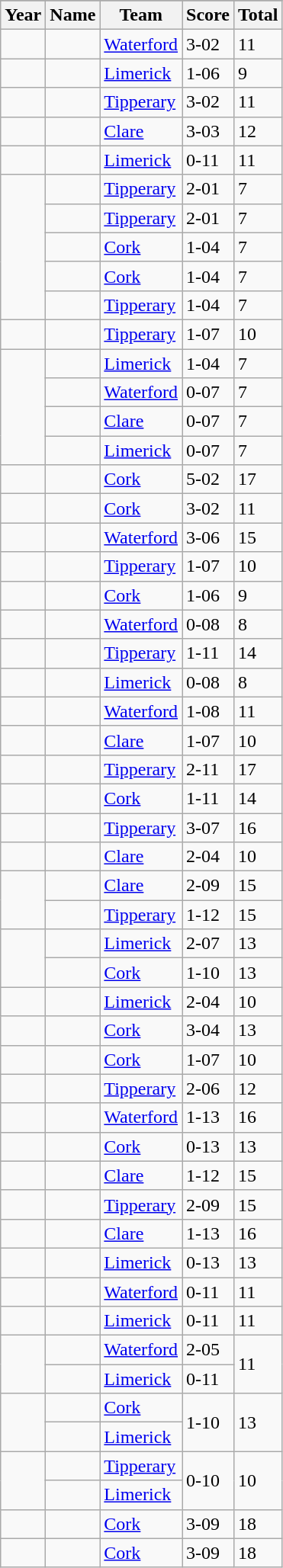<table class="wikitable sortable">
<tr>
</tr>
<tr>
<th>Year</th>
<th>Name</th>
<th>Team</th>
<th>Score</th>
<th>Total</th>
</tr>
<tr>
<td></td>
<td style="text-align:left;"></td>
<td style="text-align:left;"><a href='#'>Waterford</a></td>
<td>3-02</td>
<td>11</td>
</tr>
<tr>
<td></td>
<td style="text-align:left;"></td>
<td style="text-align:left;"><a href='#'>Limerick</a></td>
<td>1-06</td>
<td>9</td>
</tr>
<tr>
<td></td>
<td style="text-align:left;"></td>
<td style="text-align:left;"><a href='#'>Tipperary</a></td>
<td>3-02</td>
<td>11</td>
</tr>
<tr>
<td></td>
<td style="text-align:left;"></td>
<td style="text-align:left;"><a href='#'>Clare</a></td>
<td>3-03</td>
<td>12</td>
</tr>
<tr>
<td></td>
<td style="text-align:left;"></td>
<td style="text-align:left;"><a href='#'>Limerick</a></td>
<td>0-11</td>
<td>11</td>
</tr>
<tr>
<td rowspan=5></td>
<td style="text-align:left;"></td>
<td style="text-align:left;"><a href='#'>Tipperary</a></td>
<td>2-01</td>
<td>7</td>
</tr>
<tr>
<td style="text-align:left;"></td>
<td style="text-align:left;"><a href='#'>Tipperary</a></td>
<td>2-01</td>
<td>7</td>
</tr>
<tr>
<td style="text-align:left;"></td>
<td style="text-align:left;"><a href='#'>Cork</a></td>
<td>1-04</td>
<td>7</td>
</tr>
<tr>
<td style="text-align:left;"></td>
<td style="text-align:left;"><a href='#'>Cork</a></td>
<td>1-04</td>
<td>7</td>
</tr>
<tr>
<td style="text-align:left;"></td>
<td style="text-align:left;"><a href='#'>Tipperary</a></td>
<td>1-04</td>
<td>7</td>
</tr>
<tr>
<td></td>
<td style="text-align:left;"></td>
<td style="text-align:left;"><a href='#'>Tipperary</a></td>
<td>1-07</td>
<td>10</td>
</tr>
<tr>
<td rowspan=4></td>
<td style="text-align:left;"></td>
<td style="text-align:left;"><a href='#'>Limerick</a></td>
<td>1-04</td>
<td>7</td>
</tr>
<tr>
<td style="text-align:left;"></td>
<td style="text-align:left;"><a href='#'>Waterford</a></td>
<td>0-07</td>
<td>7</td>
</tr>
<tr>
<td style="text-align:left;"></td>
<td style="text-align:left;"><a href='#'>Clare</a></td>
<td>0-07</td>
<td>7</td>
</tr>
<tr>
<td style="text-align:left;"></td>
<td style="text-align:left;"><a href='#'>Limerick</a></td>
<td>0-07</td>
<td>7</td>
</tr>
<tr>
<td></td>
<td style="text-align:left;"></td>
<td style="text-align:left;"><a href='#'>Cork</a></td>
<td>5-02</td>
<td>17</td>
</tr>
<tr>
<td></td>
<td style="text-align:left;"></td>
<td style="text-align:left;"><a href='#'>Cork</a></td>
<td>3-02</td>
<td>11</td>
</tr>
<tr>
<td></td>
<td style="text-align:left;"></td>
<td style="text-align:left;"><a href='#'>Waterford</a></td>
<td>3-06</td>
<td>15</td>
</tr>
<tr>
<td></td>
<td style="text-align:left;"></td>
<td style="text-align:left;"><a href='#'>Tipperary</a></td>
<td>1-07</td>
<td>10</td>
</tr>
<tr>
<td></td>
<td style="text-align:left;"></td>
<td style="text-align:left;"><a href='#'>Cork</a></td>
<td>1-06</td>
<td>9</td>
</tr>
<tr>
<td></td>
<td style="text-align:left;"></td>
<td style="text-align:left;"><a href='#'>Waterford</a></td>
<td>0-08</td>
<td>8</td>
</tr>
<tr>
<td></td>
<td style="text-align:left;"></td>
<td style="text-align:left;"><a href='#'>Tipperary</a></td>
<td>1-11</td>
<td>14</td>
</tr>
<tr>
<td></td>
<td style="text-align:left;"></td>
<td style="text-align:left;"><a href='#'>Limerick</a></td>
<td>0-08</td>
<td>8</td>
</tr>
<tr>
<td></td>
<td style="text-align:left;"></td>
<td style="text-align:left;"><a href='#'>Waterford</a></td>
<td>1-08</td>
<td>11</td>
</tr>
<tr>
<td></td>
<td style="text-align:left;"></td>
<td style="text-align:left;"><a href='#'>Clare</a></td>
<td>1-07</td>
<td>10</td>
</tr>
<tr>
<td></td>
<td style="text-align:left;"></td>
<td style="text-align:left;"><a href='#'>Tipperary</a></td>
<td>2-11</td>
<td>17</td>
</tr>
<tr>
<td></td>
<td style="text-align:left;"></td>
<td style="text-align:left;"><a href='#'>Cork</a></td>
<td>1-11</td>
<td>14</td>
</tr>
<tr>
<td></td>
<td style="text-align:left;"></td>
<td style="text-align:left;"><a href='#'>Tipperary</a></td>
<td>3-07</td>
<td>16</td>
</tr>
<tr>
<td></td>
<td style="text-align:left;"></td>
<td style="text-align:left;"><a href='#'>Clare</a></td>
<td>2-04</td>
<td>10</td>
</tr>
<tr>
<td rowspan=2></td>
<td style="text-align:left;"></td>
<td style="text-align:left;"><a href='#'>Clare</a></td>
<td>2-09</td>
<td>15</td>
</tr>
<tr>
<td style="text-align:left;"></td>
<td style="text-align:left;"><a href='#'>Tipperary</a></td>
<td>1-12</td>
<td>15</td>
</tr>
<tr>
<td rowspan=2></td>
<td style="text-align:left;"></td>
<td style="text-align:left;"><a href='#'>Limerick</a></td>
<td>2-07</td>
<td>13</td>
</tr>
<tr>
<td style="text-align:left;"></td>
<td style="text-align:left;"><a href='#'>Cork</a></td>
<td>1-10</td>
<td>13</td>
</tr>
<tr>
<td></td>
<td style="text-align:left;"></td>
<td style="text-align:left;"><a href='#'>Limerick</a></td>
<td>2-04</td>
<td>10</td>
</tr>
<tr>
<td></td>
<td style="text-align:left;"></td>
<td style="text-align:left;"><a href='#'>Cork</a></td>
<td>3-04</td>
<td>13</td>
</tr>
<tr>
<td></td>
<td style="text-align:left;"></td>
<td style="text-align:left;"><a href='#'>Cork</a></td>
<td>1-07</td>
<td>10</td>
</tr>
<tr>
<td></td>
<td style="text-align:left;"></td>
<td style="text-align:left;"><a href='#'>Tipperary</a></td>
<td>2-06</td>
<td>12</td>
</tr>
<tr>
<td></td>
<td style="text-align:left;"></td>
<td style="text-align:left;"><a href='#'>Waterford</a></td>
<td>1-13</td>
<td>16</td>
</tr>
<tr>
<td></td>
<td style="text-align:left;"></td>
<td style="text-align:left;"><a href='#'>Cork</a></td>
<td>0-13</td>
<td>13</td>
</tr>
<tr>
<td></td>
<td style="text-align:left;"></td>
<td style="text-align:left;"><a href='#'>Clare</a></td>
<td>1-12</td>
<td>15</td>
</tr>
<tr>
<td></td>
<td style="text-align:left;"></td>
<td style="text-align:left;"><a href='#'>Tipperary</a></td>
<td>2-09</td>
<td>15</td>
</tr>
<tr>
<td></td>
<td style="text-align:left;"></td>
<td style="text-align:left;"><a href='#'>Clare</a></td>
<td>1-13</td>
<td>16</td>
</tr>
<tr>
<td></td>
<td style="text-align:left;"></td>
<td style="text-align:left;"><a href='#'>Limerick</a></td>
<td>0-13</td>
<td>13</td>
</tr>
<tr>
<td></td>
<td style="text-align:left;"></td>
<td style="text-align:left;"><a href='#'>Waterford</a></td>
<td>0-11</td>
<td>11</td>
</tr>
<tr>
<td></td>
<td style="text-align:left;"></td>
<td style="text-align:left;"><a href='#'>Limerick</a></td>
<td>0-11</td>
<td>11</td>
</tr>
<tr>
<td rowspan=2></td>
<td style="text-align:left;"></td>
<td style="text-align:left;"><a href='#'>Waterford</a></td>
<td>2-05</td>
<td rowspan=2>11</td>
</tr>
<tr>
<td style="text-align:left;"></td>
<td style="text-align:left;"><a href='#'>Limerick</a></td>
<td>0-11</td>
</tr>
<tr>
<td rowspan=2></td>
<td style="text-align:left;"></td>
<td style="text-align:left;"><a href='#'>Cork</a></td>
<td rowspan=2>1-10</td>
<td rowspan=2>13</td>
</tr>
<tr>
<td style="text-align:left;"></td>
<td style="text-align:left;"><a href='#'>Limerick</a></td>
</tr>
<tr>
<td rowspan=2></td>
<td style="text-align:left;"></td>
<td style="text-align:left;"><a href='#'>Tipperary</a></td>
<td rowspan=2>0-10</td>
<td rowspan=2>10</td>
</tr>
<tr>
<td style="text-align:left;"></td>
<td style="text-align:left;"><a href='#'>Limerick</a></td>
</tr>
<tr>
<td></td>
<td style="text-align:left;"></td>
<td style="text-align:left;"><a href='#'>Cork</a></td>
<td>3-09</td>
<td>18</td>
</tr>
<tr>
<td></td>
<td style="text-align:left;"></td>
<td style="text-align:left;"><a href='#'>Cork</a></td>
<td>3-09</td>
<td>18</td>
</tr>
</table>
